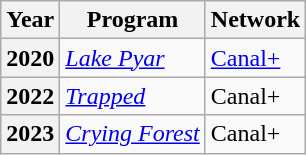<table class="wikitable plainrowheaders">
<tr>
<th>Year</th>
<th>Program</th>
<th>Network</th>
</tr>
<tr>
<th scope="row">2020</th>
<td><em><a href='#'>Lake Pyar</a></em></td>
<td><a href='#'>Canal+</a></td>
</tr>
<tr>
<th scope="row">2022</th>
<td><em><a href='#'>Trapped</a></em></td>
<td>Canal+</td>
</tr>
<tr>
<th scope="row">2023</th>
<td><em><a href='#'>Crying Forest</a></em></td>
<td>Canal+</td>
</tr>
</table>
